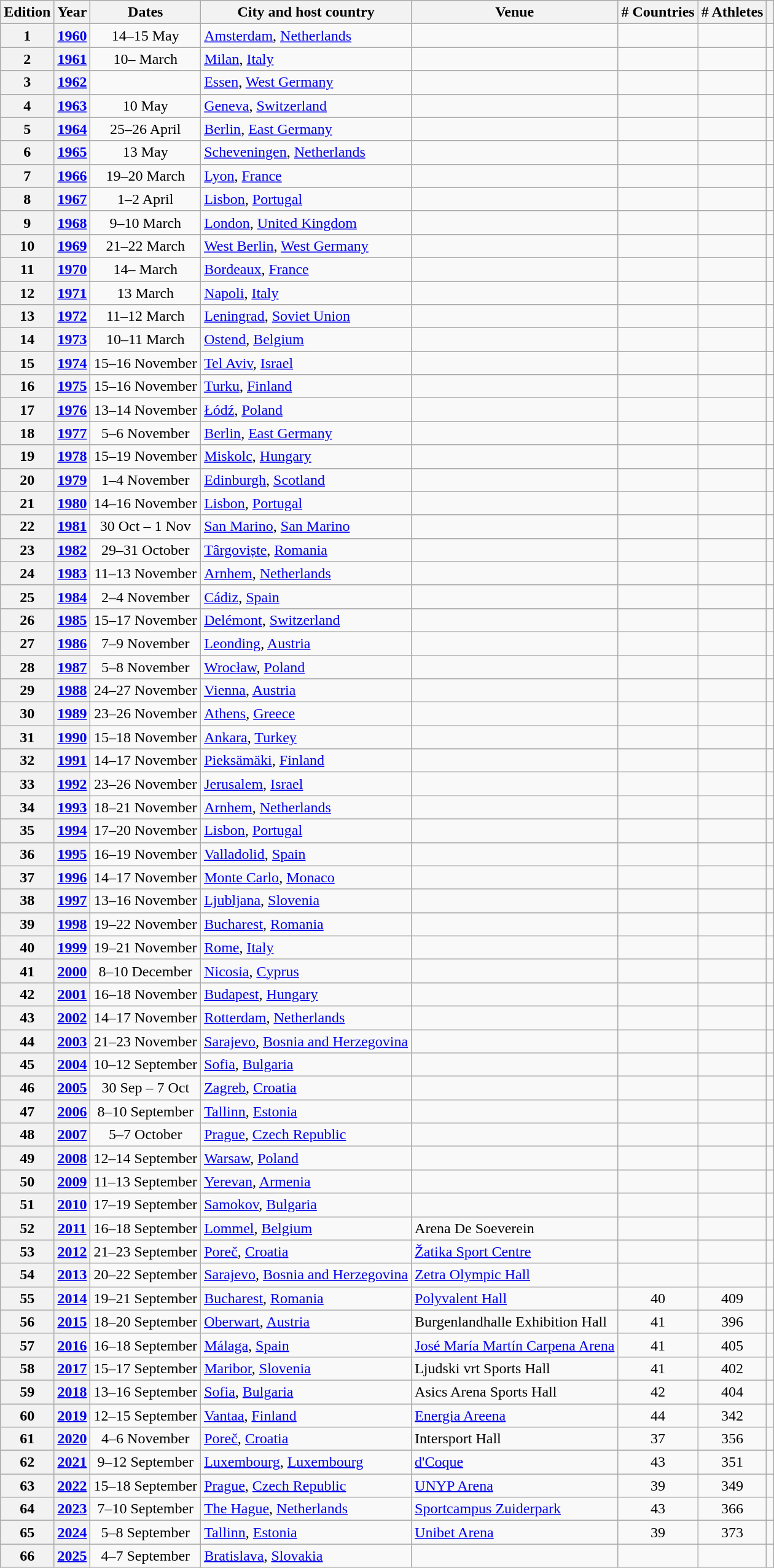<table class=wikitable style="font-size:100%;">
<tr>
<th>Edition</th>
<th>Year</th>
<th>Dates</th>
<th>City and host country</th>
<th>Venue</th>
<th># Countries</th>
<th># Athletes</th>
<th></th>
</tr>
<tr>
<th>1</th>
<th><a href='#'>1960</a></th>
<td align=center>14–15 May</td>
<td> <a href='#'>Amsterdam</a>, <a href='#'>Netherlands</a></td>
<td></td>
<td></td>
<td></td>
<td></td>
</tr>
<tr>
<th>2</th>
<th><a href='#'>1961</a></th>
<td align=center>10– March</td>
<td> <a href='#'>Milan</a>, <a href='#'>Italy</a></td>
<td></td>
<td></td>
<td></td>
<td></td>
</tr>
<tr>
<th>3</th>
<th><a href='#'>1962</a></th>
<td align=center></td>
<td> <a href='#'>Essen</a>, <a href='#'>West Germany</a></td>
<td></td>
<td></td>
<td></td>
<td></td>
</tr>
<tr>
<th>4</th>
<th><a href='#'>1963</a></th>
<td align=center>10 May</td>
<td> <a href='#'>Geneva</a>, <a href='#'>Switzerland</a></td>
<td></td>
<td></td>
<td></td>
<td></td>
</tr>
<tr>
<th>5</th>
<th><a href='#'>1964</a></th>
<td align=center>25–26 April</td>
<td> <a href='#'>Berlin</a>, <a href='#'>East Germany</a></td>
<td></td>
<td></td>
<td></td>
<td></td>
</tr>
<tr>
<th>6</th>
<th><a href='#'>1965</a></th>
<td align=center>13 May</td>
<td> <a href='#'>Scheveningen</a>, <a href='#'>Netherlands</a></td>
<td></td>
<td></td>
<td></td>
<td></td>
</tr>
<tr>
<th>7</th>
<th><a href='#'>1966</a></th>
<td align=center>19–20 March</td>
<td> <a href='#'>Lyon</a>, <a href='#'>France</a></td>
<td></td>
<td></td>
<td></td>
<td></td>
</tr>
<tr>
<th>8</th>
<th><a href='#'>1967</a></th>
<td align=center>1–2 April</td>
<td> <a href='#'>Lisbon</a>, <a href='#'>Portugal</a></td>
<td></td>
<td></td>
<td></td>
<td></td>
</tr>
<tr>
<th>9</th>
<th><a href='#'>1968</a></th>
<td align=center>9–10 March</td>
<td> <a href='#'>London</a>, <a href='#'>United Kingdom</a></td>
<td></td>
<td></td>
<td></td>
<td></td>
</tr>
<tr>
<th>10</th>
<th><a href='#'>1969</a></th>
<td align=center>21–22 March</td>
<td> <a href='#'>West Berlin</a>, <a href='#'>West Germany</a></td>
<td></td>
<td></td>
<td></td>
<td></td>
</tr>
<tr>
<th>11</th>
<th><a href='#'>1970</a></th>
<td align=center>14– March</td>
<td> <a href='#'>Bordeaux</a>, <a href='#'>France</a></td>
<td></td>
<td></td>
<td></td>
<td></td>
</tr>
<tr>
<th>12</th>
<th><a href='#'>1971</a></th>
<td align=center>13 March</td>
<td> <a href='#'>Napoli</a>, <a href='#'>Italy</a></td>
<td></td>
<td></td>
<td></td>
<td></td>
</tr>
<tr>
<th>13</th>
<th><a href='#'>1972</a></th>
<td align=center>11–12 March</td>
<td> <a href='#'>Leningrad</a>, <a href='#'>Soviet Union</a></td>
<td></td>
<td></td>
<td></td>
<td></td>
</tr>
<tr>
<th>14</th>
<th><a href='#'>1973</a></th>
<td align=center>10–11 March</td>
<td> <a href='#'>Ostend</a>, <a href='#'>Belgium</a></td>
<td></td>
<td></td>
<td></td>
<td></td>
</tr>
<tr>
<th>15</th>
<th><a href='#'>1974</a></th>
<td align=center>15–16 November</td>
<td> <a href='#'>Tel Aviv</a>, <a href='#'>Israel</a></td>
<td></td>
<td></td>
<td></td>
<td></td>
</tr>
<tr>
<th>16</th>
<th><a href='#'>1975</a></th>
<td align=center>15–16 November</td>
<td> <a href='#'>Turku</a>, <a href='#'>Finland</a></td>
<td></td>
<td></td>
<td></td>
<td></td>
</tr>
<tr>
<th>17</th>
<th><a href='#'>1976</a></th>
<td align=center>13–14 November</td>
<td> <a href='#'>Łódź</a>, <a href='#'>Poland</a></td>
<td></td>
<td></td>
<td></td>
<td></td>
</tr>
<tr>
<th>18</th>
<th><a href='#'>1977</a></th>
<td align=center>5–6 November</td>
<td> <a href='#'>Berlin</a>, <a href='#'>East Germany</a></td>
<td></td>
<td></td>
<td></td>
<td></td>
</tr>
<tr>
<th>19</th>
<th><a href='#'>1978</a></th>
<td align=center>15–19 November</td>
<td> <a href='#'>Miskolc</a>, <a href='#'>Hungary</a></td>
<td></td>
<td></td>
<td></td>
<td></td>
</tr>
<tr>
<th>20</th>
<th><a href='#'>1979</a></th>
<td align=center>1–4 November</td>
<td> <a href='#'>Edinburgh</a>, <a href='#'>Scotland</a></td>
<td></td>
<td></td>
<td></td>
<td></td>
</tr>
<tr>
<th>21</th>
<th><a href='#'>1980</a></th>
<td align=center>14–16 November</td>
<td> <a href='#'>Lisbon</a>, <a href='#'>Portugal</a></td>
<td></td>
<td></td>
<td></td>
<td></td>
</tr>
<tr>
<th>22</th>
<th><a href='#'>1981</a></th>
<td align=center>30 Oct – 1 Nov</td>
<td> <a href='#'>San Marino</a>, <a href='#'>San Marino</a></td>
<td></td>
<td></td>
<td></td>
<td></td>
</tr>
<tr>
<th>23</th>
<th><a href='#'>1982</a></th>
<td align=center>29–31 October</td>
<td> <a href='#'>Târgoviște</a>, <a href='#'>Romania</a></td>
<td></td>
<td></td>
<td></td>
<td></td>
</tr>
<tr>
<th>24</th>
<th><a href='#'>1983</a></th>
<td align=center>11–13 November</td>
<td> <a href='#'>Arnhem</a>, <a href='#'>Netherlands</a></td>
<td></td>
<td></td>
<td></td>
<td></td>
</tr>
<tr>
<th>25</th>
<th><a href='#'>1984</a></th>
<td align=center>2–4 November</td>
<td> <a href='#'>Cádiz</a>, <a href='#'>Spain</a></td>
<td></td>
<td></td>
<td></td>
<td></td>
</tr>
<tr>
<th>26</th>
<th><a href='#'>1985</a></th>
<td align=center>15–17 November</td>
<td> <a href='#'>Delémont</a>, <a href='#'>Switzerland</a></td>
<td></td>
<td></td>
<td></td>
<td></td>
</tr>
<tr>
<th>27</th>
<th><a href='#'>1986</a></th>
<td align=center>7–9 November</td>
<td> <a href='#'>Leonding</a>, <a href='#'>Austria</a></td>
<td></td>
<td></td>
<td></td>
<td></td>
</tr>
<tr>
<th>28</th>
<th><a href='#'>1987</a></th>
<td align=center>5–8 November</td>
<td> <a href='#'>Wrocław</a>, <a href='#'>Poland</a></td>
<td></td>
<td></td>
<td></td>
<td></td>
</tr>
<tr>
<th>29</th>
<th><a href='#'>1988</a></th>
<td align=center>24–27 November</td>
<td> <a href='#'>Vienna</a>, <a href='#'>Austria</a></td>
<td></td>
<td></td>
<td></td>
<td></td>
</tr>
<tr>
<th>30</th>
<th><a href='#'>1989</a></th>
<td align=center>23–26 November</td>
<td> <a href='#'>Athens</a>, <a href='#'>Greece</a></td>
<td></td>
<td></td>
<td></td>
<td></td>
</tr>
<tr>
<th>31</th>
<th><a href='#'>1990</a></th>
<td align=center>15–18 November</td>
<td> <a href='#'>Ankara</a>, <a href='#'>Turkey</a></td>
<td></td>
<td></td>
<td></td>
<td></td>
</tr>
<tr>
<th>32</th>
<th><a href='#'>1991</a></th>
<td align=center>14–17 November</td>
<td> <a href='#'>Pieksämäki</a>, <a href='#'>Finland</a></td>
<td></td>
<td></td>
<td></td>
<td></td>
</tr>
<tr>
<th>33</th>
<th><a href='#'>1992</a></th>
<td align=center>23–26 November</td>
<td> <a href='#'>Jerusalem</a>, <a href='#'>Israel</a></td>
<td></td>
<td></td>
<td></td>
<td></td>
</tr>
<tr>
<th>34</th>
<th><a href='#'>1993</a></th>
<td align=center>18–21 November</td>
<td> <a href='#'>Arnhem</a>, <a href='#'>Netherlands</a></td>
<td></td>
<td></td>
<td></td>
<td></td>
</tr>
<tr>
<th>35</th>
<th><a href='#'>1994</a></th>
<td align=center>17–20 November</td>
<td> <a href='#'>Lisbon</a>, <a href='#'>Portugal</a></td>
<td></td>
<td></td>
<td></td>
<td></td>
</tr>
<tr>
<th>36</th>
<th><a href='#'>1995</a></th>
<td align=center>16–19 November</td>
<td> <a href='#'>Valladolid</a>, <a href='#'>Spain</a></td>
<td></td>
<td></td>
<td></td>
<td></td>
</tr>
<tr>
<th>37</th>
<th><a href='#'>1996</a></th>
<td align=center>14–17 November</td>
<td> <a href='#'>Monte Carlo</a>, <a href='#'>Monaco</a></td>
<td></td>
<td></td>
<td></td>
<td></td>
</tr>
<tr>
<th>38</th>
<th><a href='#'>1997</a></th>
<td align=center>13–16 November</td>
<td> <a href='#'>Ljubljana</a>, <a href='#'>Slovenia</a></td>
<td></td>
<td></td>
<td></td>
<td></td>
</tr>
<tr>
<th>39</th>
<th><a href='#'>1998</a></th>
<td align=center>19–22 November</td>
<td> <a href='#'>Bucharest</a>, <a href='#'>Romania</a></td>
<td></td>
<td></td>
<td></td>
<td></td>
</tr>
<tr>
<th>40</th>
<th><a href='#'>1999</a></th>
<td align=center>19–21 November</td>
<td> <a href='#'>Rome</a>, <a href='#'>Italy</a></td>
<td></td>
<td></td>
<td></td>
<td></td>
</tr>
<tr>
<th>41</th>
<th><a href='#'>2000</a></th>
<td align=center>8–10 December</td>
<td> <a href='#'>Nicosia</a>, <a href='#'>Cyprus</a></td>
<td></td>
<td></td>
<td></td>
<td></td>
</tr>
<tr>
<th>42</th>
<th><a href='#'>2001</a></th>
<td align=center>16–18 November</td>
<td> <a href='#'>Budapest</a>, <a href='#'>Hungary</a></td>
<td></td>
<td></td>
<td></td>
<td></td>
</tr>
<tr>
<th>43</th>
<th><a href='#'>2002</a></th>
<td align=center>14–17 November</td>
<td> <a href='#'>Rotterdam</a>, <a href='#'>Netherlands</a></td>
<td></td>
<td></td>
<td></td>
<td></td>
</tr>
<tr>
<th>44</th>
<th><a href='#'>2003</a></th>
<td align=center>21–23 November</td>
<td> <a href='#'>Sarajevo</a>, <a href='#'>Bosnia and Herzegovina</a></td>
<td></td>
<td></td>
<td></td>
<td></td>
</tr>
<tr>
<th>45</th>
<th><a href='#'>2004</a></th>
<td align=center>10–12 September</td>
<td> <a href='#'>Sofia</a>, <a href='#'>Bulgaria</a></td>
<td></td>
<td></td>
<td></td>
<td></td>
</tr>
<tr>
<th>46</th>
<th><a href='#'>2005</a></th>
<td align=center>30 Sep – 7 Oct</td>
<td> <a href='#'>Zagreb</a>, <a href='#'>Croatia</a></td>
<td></td>
<td></td>
<td></td>
<td></td>
</tr>
<tr>
<th>47</th>
<th><a href='#'>2006</a></th>
<td align=center>8–10 September</td>
<td> <a href='#'>Tallinn</a>, <a href='#'>Estonia</a></td>
<td></td>
<td></td>
<td></td>
<td></td>
</tr>
<tr>
<th>48</th>
<th><a href='#'>2007</a></th>
<td align=center>5–7 October</td>
<td> <a href='#'>Prague</a>, <a href='#'>Czech Republic</a></td>
<td></td>
<td></td>
<td></td>
<td></td>
</tr>
<tr>
<th>49</th>
<th><a href='#'>2008</a></th>
<td align=center>12–14 September</td>
<td> <a href='#'>Warsaw</a>, <a href='#'>Poland</a></td>
<td></td>
<td></td>
<td></td>
<td></td>
</tr>
<tr>
<th>50</th>
<th><a href='#'>2009</a></th>
<td align=center>11–13 September</td>
<td> <a href='#'>Yerevan</a>, <a href='#'>Armenia</a></td>
<td></td>
<td></td>
<td></td>
<td></td>
</tr>
<tr>
<th>51</th>
<th><a href='#'>2010</a></th>
<td align=center>17–19 September</td>
<td> <a href='#'>Samokov</a>, <a href='#'>Bulgaria</a></td>
<td></td>
<td></td>
<td></td>
<td></td>
</tr>
<tr>
<th>52</th>
<th><a href='#'>2011</a></th>
<td align=center>16–18 September</td>
<td> <a href='#'>Lommel</a>, <a href='#'>Belgium</a></td>
<td>Arena De Soeverein</td>
<td></td>
<td></td>
<td></td>
</tr>
<tr>
<th>53</th>
<th><a href='#'>2012</a></th>
<td align=center>21–23 September</td>
<td> <a href='#'>Poreč</a>, <a href='#'>Croatia</a></td>
<td><a href='#'>Žatika Sport Centre</a></td>
<td></td>
<td></td>
<td></td>
</tr>
<tr>
<th>54</th>
<th><a href='#'>2013</a></th>
<td align=center>20–22 September</td>
<td> <a href='#'>Sarajevo</a>, <a href='#'>Bosnia and Herzegovina</a></td>
<td><a href='#'>Zetra Olympic Hall</a></td>
<td></td>
<td></td>
<td></td>
</tr>
<tr>
<th>55</th>
<th><a href='#'>2014</a></th>
<td align=center>19–21 September</td>
<td> <a href='#'>Bucharest</a>, <a href='#'>Romania</a></td>
<td><a href='#'>Polyvalent Hall</a></td>
<td align=center>40</td>
<td align=center>409</td>
<td></td>
</tr>
<tr>
<th>56</th>
<th><a href='#'>2015</a></th>
<td align=center>18–20 September</td>
<td> <a href='#'>Oberwart</a>, <a href='#'>Austria</a></td>
<td>Burgenlandhalle Exhibition Hall</td>
<td align=center>41</td>
<td align=center>396</td>
<td></td>
</tr>
<tr>
<th>57</th>
<th><a href='#'>2016</a></th>
<td align=center>16–18 September</td>
<td> <a href='#'>Málaga</a>, <a href='#'>Spain</a></td>
<td><a href='#'>José María Martín Carpena Arena</a></td>
<td align=center>41</td>
<td align=center>405</td>
<td></td>
</tr>
<tr>
<th>58</th>
<th><a href='#'>2017</a></th>
<td align=center>15–17 September</td>
<td> <a href='#'>Maribor</a>, <a href='#'>Slovenia</a></td>
<td>Ljudski vrt Sports Hall</td>
<td align=center>41</td>
<td align=center>402</td>
<td></td>
</tr>
<tr>
<th>59</th>
<th><a href='#'>2018</a></th>
<td align=center>13–16 September</td>
<td> <a href='#'>Sofia</a>, <a href='#'>Bulgaria</a></td>
<td>Asics Arena Sports Hall</td>
<td align=center>42</td>
<td align=center>404</td>
<td></td>
</tr>
<tr>
<th>60</th>
<th><a href='#'>2019</a></th>
<td align=center>12–15 September</td>
<td> <a href='#'>Vantaa</a>, <a href='#'>Finland</a></td>
<td><a href='#'>Energia Areena</a></td>
<td align=center>44</td>
<td align=center>342</td>
<td></td>
</tr>
<tr>
<th>61</th>
<th><a href='#'>2020</a></th>
<td align=center>4–6 November</td>
<td> <a href='#'>Poreč</a>, <a href='#'>Croatia</a></td>
<td>Intersport Hall</td>
<td align=center>37</td>
<td align=center>356</td>
<td></td>
</tr>
<tr>
<th>62</th>
<th><a href='#'>2021</a></th>
<td align=center>9–12 September</td>
<td> <a href='#'>Luxembourg</a>, <a href='#'>Luxembourg</a></td>
<td><a href='#'>d'Coque</a></td>
<td align=center>43</td>
<td align=center>351</td>
<td></td>
</tr>
<tr>
<th>63</th>
<th><a href='#'>2022</a></th>
<td align=center>15–18 September</td>
<td> <a href='#'>Prague</a>, <a href='#'>Czech Republic</a></td>
<td><a href='#'>UNYP Arena</a></td>
<td align=center>39</td>
<td align=center>349</td>
<td></td>
</tr>
<tr>
<th>64</th>
<th><a href='#'>2023</a></th>
<td align=center>7–10 September</td>
<td> <a href='#'>The Hague</a>, <a href='#'>Netherlands</a></td>
<td><a href='#'>Sportcampus Zuiderpark</a></td>
<td align=center>43</td>
<td align=center>366</td>
<td></td>
</tr>
<tr>
<th>65</th>
<th><a href='#'>2024</a></th>
<td align=center>5–8 September</td>
<td> <a href='#'>Tallinn</a>, <a href='#'>Estonia</a></td>
<td><a href='#'>Unibet Arena</a></td>
<td align=center>39</td>
<td align=center>373</td>
<td></td>
</tr>
<tr>
<th>66</th>
<th><a href='#'>2025</a></th>
<td align=center>4–7 September</td>
<td> <a href='#'>Bratislava</a>, <a href='#'>Slovakia</a></td>
<td></td>
<td align=center></td>
<td align=center></td>
<td></td>
</tr>
</table>
